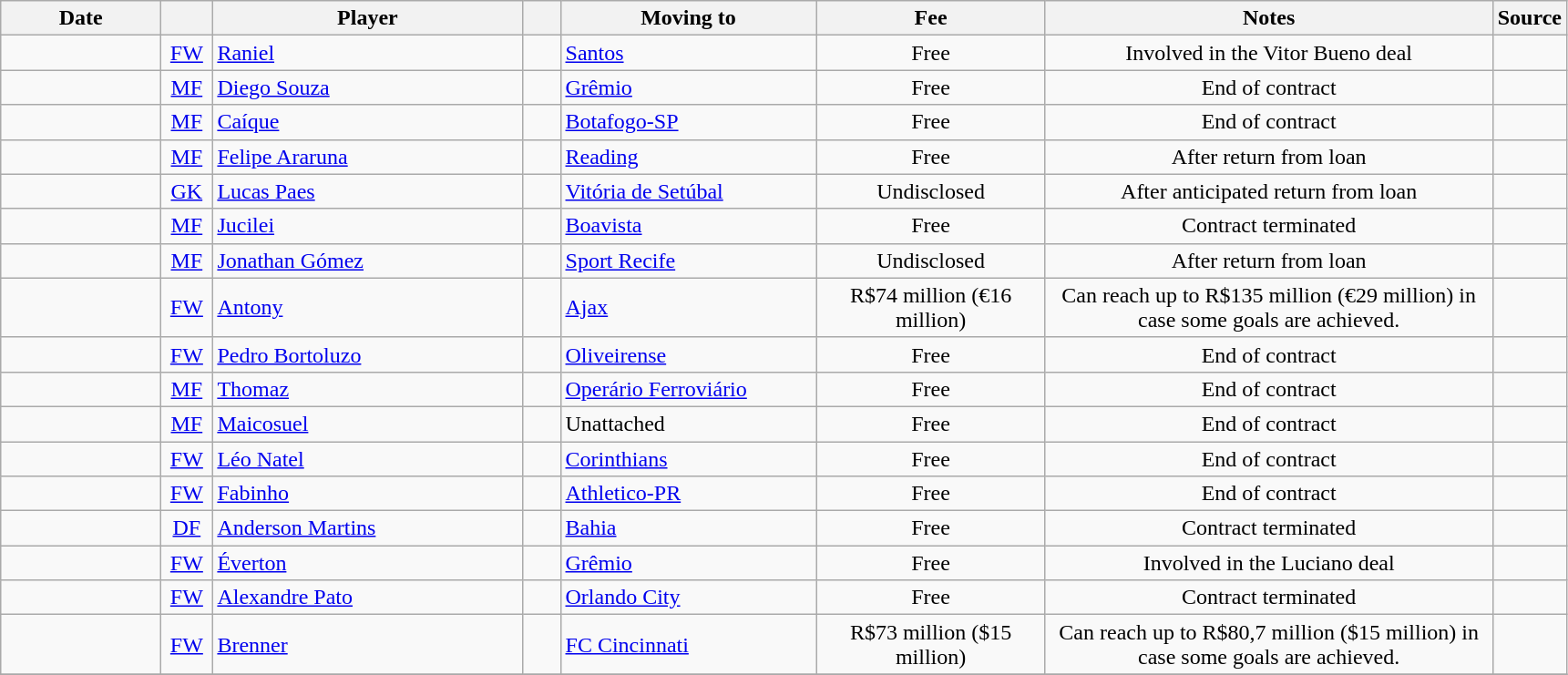<table class="wikitable sortable">
<tr>
<th style="width:110px">Date</th>
<th style="width:30px"></th>
<th style="width:220px">Player</th>
<th style="width:20px"></th>
<th style="width:180px">Moving to</th>
<th style="width:160px">Fee</th>
<th style="width:320px" class="unsortable">Notes</th>
<th style="width:35px">Source</th>
</tr>
<tr>
<td></td>
<td style="text-align:center"><a href='#'>FW</a></td>
<td> <a href='#'>Raniel</a></td>
<td style="text-align:center"></td>
<td> <a href='#'>Santos</a></td>
<td style="text-align:center">Free</td>
<td style="text-align:center">Involved in the Vitor Bueno deal</td>
<td></td>
</tr>
<tr>
<td></td>
<td style="text-align:center"><a href='#'>MF</a></td>
<td> <a href='#'>Diego Souza</a></td>
<td style="text-align:center"></td>
<td> <a href='#'>Grêmio</a></td>
<td style="text-align:center">Free</td>
<td style="text-align:center">End of contract</td>
<td></td>
</tr>
<tr>
<td></td>
<td style="text-align:center"><a href='#'>MF</a></td>
<td> <a href='#'>Caíque</a></td>
<td style="text-align:center"></td>
<td> <a href='#'>Botafogo-SP</a></td>
<td style="text-align:center">Free</td>
<td style="text-align:center">End of contract</td>
<td></td>
</tr>
<tr>
<td></td>
<td style="text-align:center"><a href='#'>MF</a></td>
<td> <a href='#'>Felipe Araruna</a></td>
<td style="text-align:center"></td>
<td> <a href='#'>Reading</a></td>
<td style="text-align:center">Free</td>
<td style="text-align:center">After return from loan</td>
<td></td>
</tr>
<tr>
<td></td>
<td style="text-align:center"><a href='#'>GK</a></td>
<td> <a href='#'>Lucas Paes</a></td>
<td style="text-align:center"></td>
<td> <a href='#'>Vitória de Setúbal</a></td>
<td style="text-align:center">Undisclosed</td>
<td style="text-align:center">After anticipated return from loan</td>
<td></td>
</tr>
<tr>
<td></td>
<td style="text-align:center"><a href='#'>MF</a></td>
<td> <a href='#'>Jucilei</a></td>
<td style="text-align:center"></td>
<td> <a href='#'>Boavista</a></td>
<td style="text-align:center">Free</td>
<td style="text-align:center">Contract terminated</td>
<td></td>
</tr>
<tr>
<td></td>
<td style="text-align:center"><a href='#'>MF</a></td>
<td> <a href='#'>Jonathan Gómez</a></td>
<td style="text-align:center"></td>
<td> <a href='#'>Sport Recife</a></td>
<td style="text-align:center">Undisclosed</td>
<td style="text-align:center">After return from loan</td>
<td></td>
</tr>
<tr>
<td></td>
<td style="text-align:center"><a href='#'>FW</a></td>
<td> <a href='#'>Antony</a></td>
<td style="text-align:center"></td>
<td> <a href='#'>Ajax</a></td>
<td style="text-align:center">R$74 million (€16 million)</td>
<td style="text-align:center">Can reach up to R$135 million (€29 million) in case some goals are achieved.</td>
<td></td>
</tr>
<tr>
<td></td>
<td style="text-align:center"><a href='#'>FW</a></td>
<td> <a href='#'>Pedro Bortoluzo</a></td>
<td style="text-align:center"></td>
<td> <a href='#'>Oliveirense</a></td>
<td style="text-align:center">Free</td>
<td style="text-align:center">End of contract</td>
<td></td>
</tr>
<tr>
<td></td>
<td style="text-align:center"><a href='#'>MF</a></td>
<td> <a href='#'>Thomaz</a></td>
<td style="text-align:center"></td>
<td> <a href='#'>Operário Ferroviário</a></td>
<td style="text-align:center">Free</td>
<td style="text-align:center">End of contract</td>
<td></td>
</tr>
<tr>
<td></td>
<td style="text-align:center"><a href='#'>MF</a></td>
<td> <a href='#'>Maicosuel</a></td>
<td style="text-align:center"></td>
<td>Unattached</td>
<td style="text-align:center">Free</td>
<td style="text-align:center">End of contract</td>
<td></td>
</tr>
<tr>
<td></td>
<td style="text-align:center"><a href='#'>FW</a></td>
<td> <a href='#'>Léo Natel</a></td>
<td style="text-align:center"></td>
<td> <a href='#'>Corinthians</a></td>
<td style="text-align:center">Free</td>
<td style="text-align:center">End of contract</td>
<td></td>
</tr>
<tr>
<td></td>
<td style="text-align:center"><a href='#'>FW</a></td>
<td> <a href='#'>Fabinho</a></td>
<td style="text-align:center"></td>
<td> <a href='#'>Athletico-PR</a></td>
<td style="text-align:center">Free</td>
<td style="text-align:center">End of contract</td>
<td></td>
</tr>
<tr>
<td></td>
<td style="text-align:center"><a href='#'>DF</a></td>
<td> <a href='#'>Anderson Martins</a></td>
<td style="text-align:center"></td>
<td> <a href='#'>Bahia</a></td>
<td style="text-align:center">Free</td>
<td style="text-align:center">Contract terminated</td>
<td></td>
</tr>
<tr>
<td></td>
<td style="text-align:center"><a href='#'>FW</a></td>
<td> <a href='#'>Éverton</a></td>
<td style="text-align:center"></td>
<td> <a href='#'>Grêmio</a></td>
<td style="text-align:center">Free</td>
<td style="text-align:center">Involved in the Luciano deal</td>
<td></td>
</tr>
<tr>
<td></td>
<td style="text-align:center"><a href='#'>FW</a></td>
<td> <a href='#'>Alexandre Pato</a></td>
<td style="text-align:center"></td>
<td> <a href='#'>Orlando City</a></td>
<td style="text-align:center">Free</td>
<td style="text-align:center">Contract terminated</td>
<td></td>
</tr>
<tr>
<td></td>
<td style="text-align:center"><a href='#'>FW</a></td>
<td> <a href='#'>Brenner</a></td>
<td style="text-align:center"></td>
<td> <a href='#'>FC Cincinnati</a></td>
<td style="text-align:center">R$73 million ($15 million)</td>
<td style="text-align:center">Can reach up to R$80,7 million ($15 million) in case some goals are achieved.</td>
<td></td>
</tr>
<tr>
</tr>
</table>
